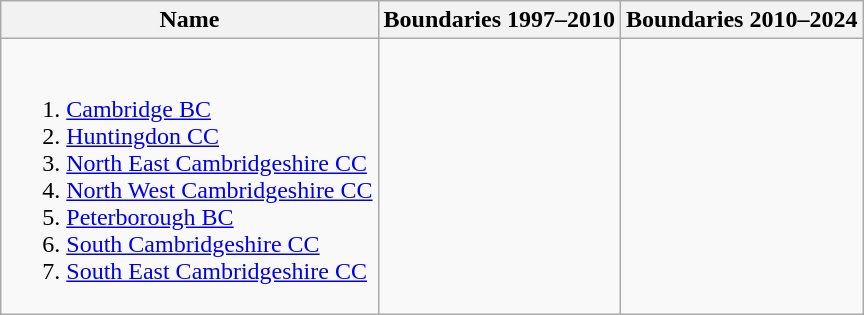<table class="wikitable">
<tr>
<th>Name</th>
<th>Boundaries 1997–2010</th>
<th>Boundaries 2010–2024</th>
</tr>
<tr>
<td><br><ol><li><a href='#'>Cambridge BC</a></li><li><a href='#'>Huntingdon CC</a></li><li><a href='#'>North East Cambridgeshire CC</a></li><li><a href='#'>North West Cambridgeshire CC</a></li><li><a href='#'>Peterborough BC</a></li><li><a href='#'>South Cambridgeshire CC</a></li><li><a href='#'>South East Cambridgeshire CC</a></li></ol></td>
<td></td>
<td></td>
</tr>
</table>
